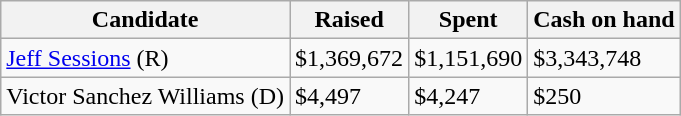<table class="wikitable sortable">
<tr>
<th>Candidate</th>
<th>Raised</th>
<th>Spent</th>
<th>Cash on hand</th>
</tr>
<tr>
<td><a href='#'>Jeff Sessions</a> (R)</td>
<td>$1,369,672</td>
<td>$1,151,690</td>
<td>$3,343,748</td>
</tr>
<tr>
<td>Victor Sanchez Williams (D)</td>
<td>$4,497</td>
<td>$4,247</td>
<td>$250</td>
</tr>
</table>
